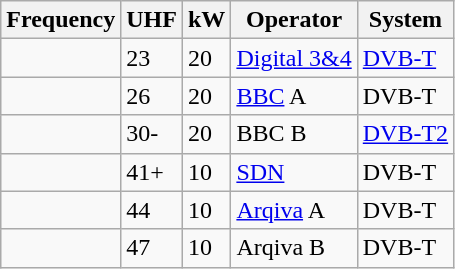<table class="wikitable sortable">
<tr>
<th>Frequency</th>
<th>UHF</th>
<th>kW</th>
<th>Operator</th>
<th>System</th>
</tr>
<tr>
<td></td>
<td>23</td>
<td>20</td>
<td><a href='#'>Digital 3&4</a></td>
<td><a href='#'>DVB-T</a></td>
</tr>
<tr>
<td></td>
<td>26</td>
<td>20</td>
<td><a href='#'>BBC</a> A</td>
<td>DVB-T</td>
</tr>
<tr>
<td></td>
<td>30-</td>
<td>20</td>
<td>BBC B</td>
<td><a href='#'>DVB-T2</a></td>
</tr>
<tr>
<td></td>
<td>41+</td>
<td>10</td>
<td><a href='#'>SDN</a></td>
<td>DVB-T</td>
</tr>
<tr>
<td></td>
<td>44</td>
<td>10</td>
<td><a href='#'>Arqiva</a> A</td>
<td>DVB-T</td>
</tr>
<tr>
<td></td>
<td>47</td>
<td>10</td>
<td>Arqiva B</td>
<td>DVB-T</td>
</tr>
</table>
